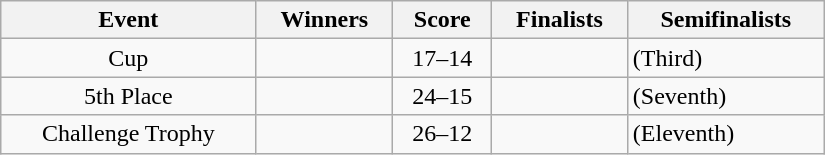<table class="wikitable" width=550 style="text-align: center">
<tr>
<th>Event</th>
<th>Winners</th>
<th>Score</th>
<th>Finalists</th>
<th>Semifinalists</th>
</tr>
<tr>
<td>Cup</td>
<td align=left></td>
<td>17–14</td>
<td align=left></td>
<td align=left> (Third)<br></td>
</tr>
<tr>
<td>5th Place</td>
<td align=left></td>
<td>24–15</td>
<td align=left></td>
<td align=left> (Seventh)<br></td>
</tr>
<tr>
<td>Challenge Trophy</td>
<td align=left></td>
<td>26–12</td>
<td align=left></td>
<td align=left> (Eleventh)<br></td>
</tr>
</table>
